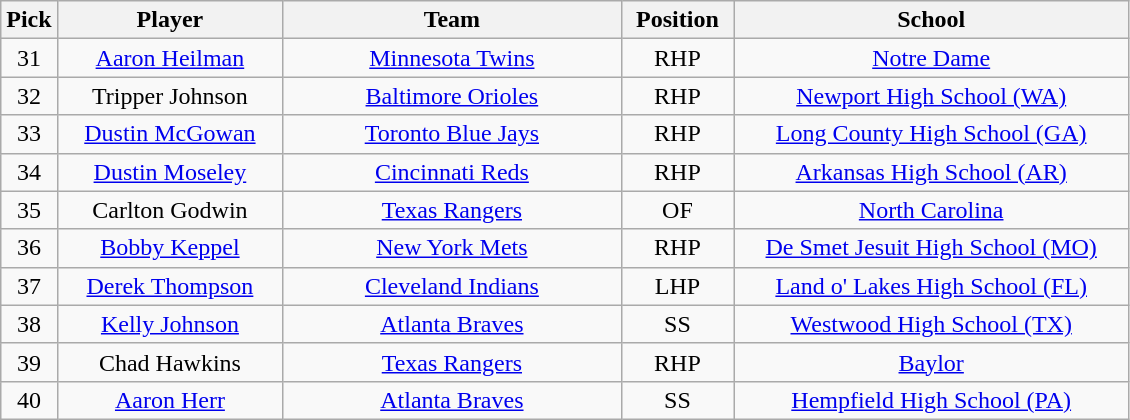<table class="wikitable" style="text-align:center">
<tr>
<th style="width:5%;">Pick</th>
<th style="width:20%;">Player</th>
<th style="width:30%;">Team</th>
<th style="width:10%;">Position</th>
<th style="width:35%;">School</th>
</tr>
<tr>
<td>31</td>
<td><a href='#'>Aaron Heilman</a></td>
<td><a href='#'>Minnesota Twins</a></td>
<td>RHP</td>
<td><a href='#'>Notre Dame</a></td>
</tr>
<tr>
<td>32</td>
<td>Tripper Johnson</td>
<td><a href='#'>Baltimore Orioles</a></td>
<td>RHP</td>
<td><a href='#'>Newport High School (WA)</a></td>
</tr>
<tr>
<td>33</td>
<td><a href='#'>Dustin McGowan</a></td>
<td><a href='#'>Toronto Blue Jays</a></td>
<td>RHP</td>
<td><a href='#'>Long County High School (GA)</a></td>
</tr>
<tr>
<td>34</td>
<td><a href='#'>Dustin Moseley</a></td>
<td><a href='#'>Cincinnati Reds</a></td>
<td>RHP</td>
<td><a href='#'>Arkansas High School (AR)</a></td>
</tr>
<tr>
<td>35</td>
<td>Carlton Godwin</td>
<td><a href='#'>Texas Rangers</a></td>
<td>OF</td>
<td><a href='#'>North Carolina</a></td>
</tr>
<tr>
<td>36</td>
<td><a href='#'>Bobby Keppel</a></td>
<td><a href='#'>New York Mets</a></td>
<td>RHP</td>
<td><a href='#'>De Smet Jesuit High School (MO)</a></td>
</tr>
<tr>
<td>37</td>
<td><a href='#'>Derek Thompson</a></td>
<td><a href='#'>Cleveland Indians</a></td>
<td>LHP</td>
<td><a href='#'>Land o' Lakes High School (FL)</a></td>
</tr>
<tr>
<td>38</td>
<td><a href='#'>Kelly Johnson</a></td>
<td><a href='#'>Atlanta Braves</a></td>
<td>SS</td>
<td><a href='#'>Westwood High School (TX)</a></td>
</tr>
<tr>
<td>39</td>
<td>Chad Hawkins</td>
<td><a href='#'>Texas Rangers</a></td>
<td>RHP</td>
<td><a href='#'>Baylor</a></td>
</tr>
<tr>
<td>40</td>
<td><a href='#'>Aaron Herr</a></td>
<td><a href='#'>Atlanta Braves</a></td>
<td>SS</td>
<td><a href='#'>Hempfield High School (PA)</a></td>
</tr>
</table>
